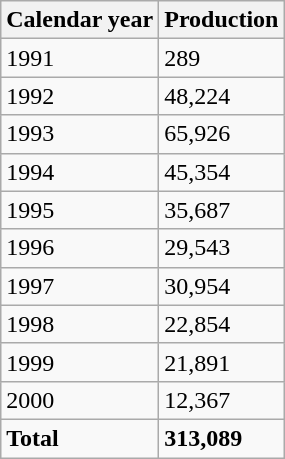<table class="wikitable">
<tr>
<th>Calendar year</th>
<th>Production</th>
</tr>
<tr>
<td>1991</td>
<td>289</td>
</tr>
<tr>
<td>1992</td>
<td>48,224</td>
</tr>
<tr>
<td>1993</td>
<td>65,926</td>
</tr>
<tr>
<td>1994</td>
<td>45,354</td>
</tr>
<tr>
<td>1995</td>
<td>35,687</td>
</tr>
<tr>
<td>1996</td>
<td>29,543</td>
</tr>
<tr>
<td>1997</td>
<td>30,954</td>
</tr>
<tr>
<td>1998</td>
<td>22,854</td>
</tr>
<tr>
<td>1999</td>
<td>21,891</td>
</tr>
<tr>
<td>2000</td>
<td>12,367</td>
</tr>
<tr>
<td><strong>Total</strong></td>
<td><strong>313,089</strong></td>
</tr>
</table>
